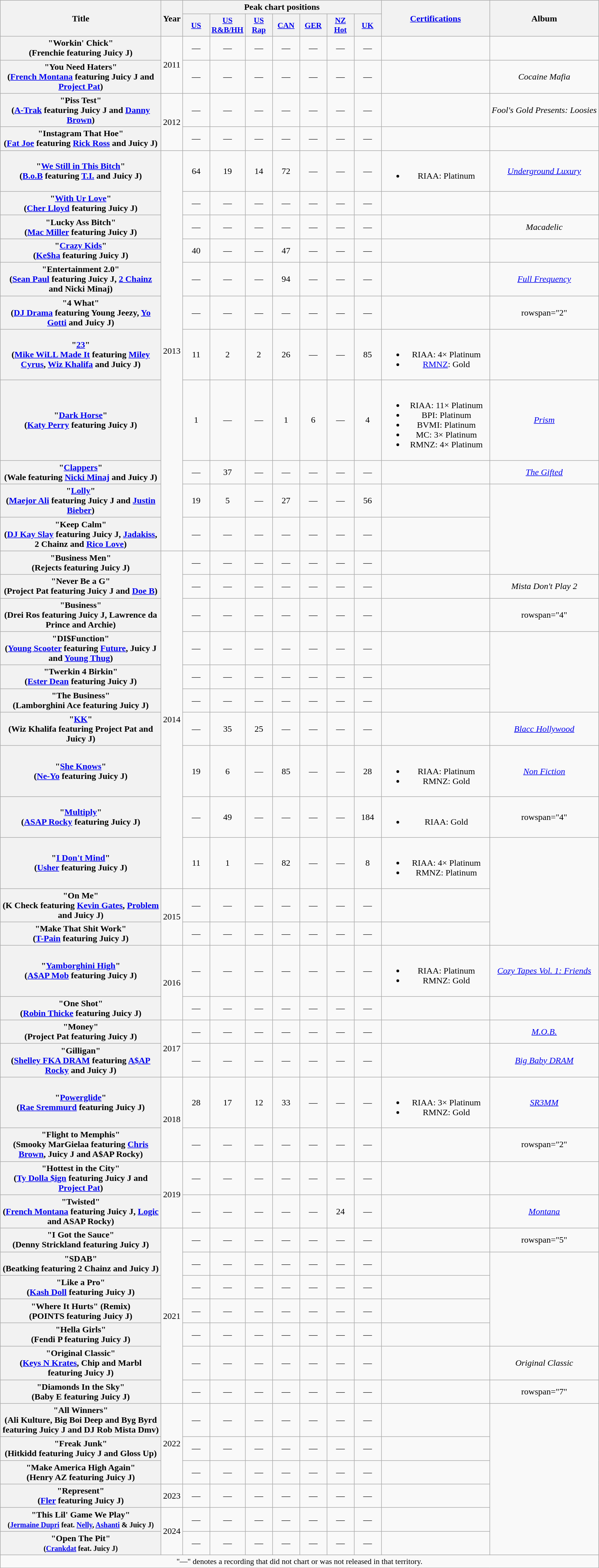<table class="wikitable plainrowheaders" style="text-align:center;">
<tr>
<th scope="col" rowspan="2" style="width:18em;">Title</th>
<th scope="col" rowspan="2">Year</th>
<th scope="col" colspan="7">Peak chart positions</th>
<th scope="col" rowspan="2" style="width:12em;"><a href='#'>Certifications</a></th>
<th scope="col" rowspan="2">Album</th>
</tr>
<tr>
<th scope="col" style="width:3em;font-size:90%;"><a href='#'>US</a><br></th>
<th scope="col" style="width:3em;font-size:90%;"><a href='#'>US<br>R&B/HH</a></th>
<th scope="col" style="width:3em;font-size:90%;"><a href='#'>US<br>Rap</a><br></th>
<th scope="col" style="width:3em;font-size:90%;"><a href='#'>CAN</a><br></th>
<th scope="col" style="width:3em;font-size:90%;"><a href='#'>GER</a></th>
<th scope="col" style="width:3em;font-size:90%;"><a href='#'>NZ<br>Hot</a><br></th>
<th scope="col" style="width:3em;font-size:90%;"><a href='#'>UK</a></th>
</tr>
<tr>
<th scope="row">"Workin' Chick"<br><span>(Frenchie featuring Juicy J)</span></th>
<td rowspan="2">2011</td>
<td>—</td>
<td>—</td>
<td>—</td>
<td>—</td>
<td>—</td>
<td>—</td>
<td>—</td>
<td></td>
<td></td>
</tr>
<tr>
<th scope="row">"You Need Haters"<br><span>(<a href='#'>French Montana</a> featuring Juicy J and <a href='#'>Project Pat</a>)</span></th>
<td>—</td>
<td>—</td>
<td>—</td>
<td>—</td>
<td>—</td>
<td>—</td>
<td>—</td>
<td></td>
<td><em>Cocaine Mafia</em></td>
</tr>
<tr>
<th scope="row">"Piss Test"<br><span>(<a href='#'>A-Trak</a> featuring Juicy J and <a href='#'>Danny Brown</a>)</span></th>
<td rowspan="2">2012</td>
<td>—</td>
<td>—</td>
<td>—</td>
<td>—</td>
<td>—</td>
<td>—</td>
<td>—</td>
<td></td>
<td><em>Fool's Gold Presents: Loosies</em></td>
</tr>
<tr>
<th scope="row">"Instagram That Hoe"<br><span>(<a href='#'>Fat Joe</a> featuring <a href='#'>Rick Ross</a> and Juicy J)</span></th>
<td>—</td>
<td>—</td>
<td>—</td>
<td>—</td>
<td>—</td>
<td>—</td>
<td>—</td>
<td></td>
<td></td>
</tr>
<tr>
<th scope="row">"<a href='#'>We Still in This Bitch</a>"<br><span>(<a href='#'>B.o.B</a> featuring <a href='#'>T.I.</a> and Juicy J)</span></th>
<td rowspan="11">2013</td>
<td>64</td>
<td>19</td>
<td>14</td>
<td>72</td>
<td>—</td>
<td>—</td>
<td>—</td>
<td><br><ul><li>RIAA: Platinum</li></ul></td>
<td><em><a href='#'>Underground Luxury</a></em></td>
</tr>
<tr>
<th scope="row">"<a href='#'>With Ur Love</a>"<br><span>(<a href='#'>Cher Lloyd</a> featuring Juicy J)</span></th>
<td>—</td>
<td>—</td>
<td>—</td>
<td>—</td>
<td>—</td>
<td>—</td>
<td>—</td>
<td></td>
<td></td>
</tr>
<tr>
<th scope="row">"Lucky Ass Bitch"<br><span>(<a href='#'>Mac Miller</a> featuring Juicy J)</span></th>
<td>—</td>
<td>—</td>
<td>—</td>
<td>—</td>
<td>—</td>
<td>—</td>
<td>—</td>
<td></td>
<td><em>Macadelic</em></td>
</tr>
<tr>
<th scope="row">"<a href='#'>Crazy Kids</a>"<br><span>(<a href='#'>Ke$ha</a> featuring Juicy J)</span></th>
<td>40</td>
<td>—</td>
<td>—</td>
<td>47</td>
<td>—</td>
<td>—</td>
<td>—</td>
<td></td>
<td></td>
</tr>
<tr>
<th scope="row">"Entertainment 2.0"<br><span>(<a href='#'>Sean Paul</a> featuring Juicy J, <a href='#'>2 Chainz</a> and Nicki Minaj)</span></th>
<td>—</td>
<td>—</td>
<td>—</td>
<td>94</td>
<td>—</td>
<td>—</td>
<td>—</td>
<td></td>
<td><em><a href='#'>Full Frequency</a></em></td>
</tr>
<tr>
<th scope="row">"4 What"<br><span>(<a href='#'>DJ Drama</a> featuring Young Jeezy, <a href='#'>Yo Gotti</a> and Juicy J)</span></th>
<td>—</td>
<td>—</td>
<td>—</td>
<td>—</td>
<td>—</td>
<td>—</td>
<td>—</td>
<td></td>
<td>rowspan="2" </td>
</tr>
<tr>
<th scope="row">"<a href='#'>23</a>"<br><span>(<a href='#'>Mike WiLL Made It</a> featuring <a href='#'>Miley Cyrus</a>, <a href='#'>Wiz Khalifa</a> and Juicy J)</span></th>
<td>11</td>
<td>2</td>
<td>2</td>
<td>26</td>
<td>—</td>
<td>—</td>
<td>85</td>
<td><br><ul><li>RIAA: 4× Platinum</li><li><a href='#'>RMNZ</a>: Gold</li></ul></td>
</tr>
<tr>
<th scope="row">"<a href='#'>Dark Horse</a>"<br><span>(<a href='#'>Katy Perry</a> featuring Juicy J)</span></th>
<td>1</td>
<td>—</td>
<td>—</td>
<td>1</td>
<td>6</td>
<td>—</td>
<td>4</td>
<td><br><ul><li>RIAA: 11× Platinum</li><li>BPI: Platinum</li><li>BVMI: Platinum</li><li>MC: 3× Platinum</li><li>RMNZ: 4× Platinum</li></ul></td>
<td><em><a href='#'>Prism</a></em></td>
</tr>
<tr>
<th scope="row">"<a href='#'>Clappers</a>"<br><span>(Wale featuring <a href='#'>Nicki Minaj</a> and Juicy J)</span></th>
<td>—</td>
<td>37</td>
<td>—</td>
<td>—</td>
<td>—</td>
<td>—</td>
<td>—</td>
<td></td>
<td><em><a href='#'>The Gifted</a></em></td>
</tr>
<tr>
<th scope="row">"<a href='#'>Lolly</a>"<br><span>(<a href='#'>Maejor Ali</a> featuring Juicy J and <a href='#'>Justin Bieber</a>)</span></th>
<td>19</td>
<td>5</td>
<td>—</td>
<td>27</td>
<td>—</td>
<td>—</td>
<td>56</td>
<td></td>
<td rowspan="3"></td>
</tr>
<tr>
<th scope="row">"Keep Calm"<br><span>(<a href='#'>DJ Kay Slay</a> featuring Juicy J, <a href='#'>Jadakiss</a>, 2 Chainz and <a href='#'>Rico Love</a>)</span></th>
<td>—</td>
<td>—</td>
<td>—</td>
<td>—</td>
<td>—</td>
<td>—</td>
<td>—</td>
<td></td>
</tr>
<tr>
<th scope="row">"Business Men"<br><span>(Rejects featuring Juicy J)</span></th>
<td rowspan="10">2014</td>
<td>—</td>
<td>—</td>
<td>—</td>
<td>—</td>
<td>—</td>
<td>—</td>
<td>—</td>
<td></td>
</tr>
<tr>
<th scope="row">"Never Be a G"<br><span>(Project Pat featuring Juicy J and <a href='#'>Doe B</a>)</span></th>
<td>—</td>
<td>—</td>
<td>—</td>
<td>—</td>
<td>—</td>
<td>—</td>
<td>—</td>
<td></td>
<td><em>Mista Don't Play 2</em></td>
</tr>
<tr>
<th scope="row">"Business"<br><span>(Drei Ros featuring Juicy J, Lawrence da Prince and Archie)</span></th>
<td>—</td>
<td>—</td>
<td>—</td>
<td>—</td>
<td>—</td>
<td>—</td>
<td>—</td>
<td></td>
<td>rowspan="4" </td>
</tr>
<tr>
<th scope="row">"DI$Function"<br><span>(<a href='#'>Young Scooter</a> featuring <a href='#'>Future</a>, Juicy J and <a href='#'>Young Thug</a>)</span></th>
<td>—</td>
<td>—</td>
<td>—</td>
<td>—</td>
<td>—</td>
<td>—</td>
<td>—</td>
<td></td>
</tr>
<tr>
<th scope="row">"Twerkin 4 Birkin"<br><span>(<a href='#'>Ester Dean</a> featuring Juicy J)</span></th>
<td>—</td>
<td>—</td>
<td>—</td>
<td>—</td>
<td>—</td>
<td>—</td>
<td>—</td>
<td></td>
</tr>
<tr>
<th scope="row">"The Business"<br><span>(Lamborghini Ace featuring Juicy J)</span></th>
<td>—</td>
<td>—</td>
<td>—</td>
<td>—</td>
<td>—</td>
<td>—</td>
<td>—</td>
<td></td>
</tr>
<tr>
<th scope="row">"<a href='#'>KK</a>"<br><span>(Wiz Khalifa featuring Project Pat and Juicy J)</span></th>
<td>—</td>
<td>35</td>
<td>25</td>
<td>—</td>
<td>—</td>
<td>—</td>
<td>—</td>
<td></td>
<td><em><a href='#'>Blacc Hollywood</a></em></td>
</tr>
<tr>
<th scope="row">"<a href='#'>She Knows</a>"<br><span>(<a href='#'>Ne-Yo</a> featuring Juicy J)</span></th>
<td>19</td>
<td>6</td>
<td>—</td>
<td>85</td>
<td>—</td>
<td>—</td>
<td>28</td>
<td><br><ul><li>RIAA: Platinum</li><li>RMNZ: Gold</li></ul></td>
<td><em><a href='#'>Non Fiction</a></em></td>
</tr>
<tr>
<th scope="row">"<a href='#'>Multiply</a>"<br><span>(<a href='#'>ASAP Rocky</a> featuring Juicy J)</span></th>
<td>—</td>
<td>49</td>
<td>—</td>
<td>—</td>
<td>—</td>
<td>—</td>
<td>184</td>
<td><br><ul><li>RIAA: Gold</li></ul></td>
<td>rowspan="4" </td>
</tr>
<tr>
<th scope="row">"<a href='#'>I Don't Mind</a>"<br><span>(<a href='#'>Usher</a> featuring Juicy J)</span></th>
<td>11</td>
<td>1</td>
<td>—</td>
<td>82</td>
<td>—</td>
<td>—</td>
<td>8</td>
<td><br><ul><li>RIAA: 4× Platinum</li><li>RMNZ: Platinum</li></ul></td>
</tr>
<tr>
<th scope="row">"On Me"<br><span>(K Check featuring <a href='#'>Kevin Gates</a>, <a href='#'>Problem</a> and Juicy J)</span></th>
<td rowspan="2">2015</td>
<td>—</td>
<td>—</td>
<td>—</td>
<td>—</td>
<td>—</td>
<td>—</td>
<td>—</td>
<td></td>
</tr>
<tr>
<th scope="row">"Make That Shit Work"<br><span>(<a href='#'>T-Pain</a> featuring Juicy J)</span></th>
<td>—</td>
<td>—</td>
<td>—</td>
<td>—</td>
<td>—</td>
<td>—</td>
<td>—</td>
<td></td>
</tr>
<tr>
<th scope="row">"<a href='#'>Yamborghini High</a>"<br><span>(<a href='#'>A$AP Mob</a> featuring Juicy J)</span></th>
<td rowspan="2">2016</td>
<td>—</td>
<td>—</td>
<td>—</td>
<td>—</td>
<td>—</td>
<td>—</td>
<td>—</td>
<td><br><ul><li>RIAA: Platinum</li><li>RMNZ: Gold</li></ul></td>
<td><em><a href='#'>Cozy Tapes Vol. 1: Friends</a></em></td>
</tr>
<tr>
<th scope="row">"One Shot"<br><span>(<a href='#'>Robin Thicke</a> featuring Juicy J)</span></th>
<td>—</td>
<td>—</td>
<td>—</td>
<td>—</td>
<td>—</td>
<td>—</td>
<td>—</td>
<td></td>
<td></td>
</tr>
<tr>
<th scope="row">"Money"<br><span>(Project Pat featuring Juicy J)</span></th>
<td rowspan="2">2017</td>
<td>—</td>
<td>—</td>
<td>—</td>
<td>—</td>
<td>—</td>
<td>—</td>
<td>—</td>
<td></td>
<td><em><a href='#'>M.O.B.</a></em></td>
</tr>
<tr>
<th scope="row">"Gilligan"<br><span>(<a href='#'>Shelley FKA DRAM</a> featuring <a href='#'>A$AP Rocky</a> and Juicy J)</span></th>
<td>—</td>
<td>—</td>
<td>—</td>
<td>—</td>
<td>—</td>
<td>—</td>
<td>—</td>
<td></td>
<td><em><a href='#'>Big Baby DRAM</a></em></td>
</tr>
<tr>
<th scope="row">"<a href='#'>Powerglide</a>"<br><span>(<a href='#'>Rae Sremmurd</a> featuring Juicy J)</span></th>
<td rowspan="2">2018</td>
<td>28</td>
<td>17</td>
<td>12</td>
<td>33</td>
<td>—</td>
<td>—</td>
<td>—</td>
<td><br><ul><li>RIAA: 3× Platinum</li><li>RMNZ: Gold</li></ul></td>
<td><em><a href='#'>SR3MM</a></em></td>
</tr>
<tr>
<th scope="row">"Flight to Memphis"<br><span>(Smooky MarGielaa featuring <a href='#'>Chris Brown</a>, Juicy J and A$AP Rocky)</span></th>
<td>—</td>
<td>—</td>
<td>—</td>
<td>—</td>
<td>—</td>
<td>—</td>
<td>—</td>
<td></td>
<td>rowspan="2" </td>
</tr>
<tr>
<th scope="row">"Hottest in the City"<br><span>(<a href='#'>Ty Dolla $ign</a> featuring Juicy J and <a href='#'>Project Pat</a>)</span></th>
<td rowspan="2">2019</td>
<td>—</td>
<td>—</td>
<td>—</td>
<td>—</td>
<td>—</td>
<td>—</td>
<td>—</td>
<td></td>
</tr>
<tr>
<th scope="row">"Twisted"<br><span>(<a href='#'>French Montana</a> featuring Juicy J, <a href='#'>Logic</a> and ASAP Rocky)</span></th>
<td>—</td>
<td>—</td>
<td>—</td>
<td>—</td>
<td>—</td>
<td>24</td>
<td>—</td>
<td></td>
<td><em><a href='#'>Montana</a></em></td>
</tr>
<tr>
<th scope="row">"I Got the Sauce"<br><span>(Denny Strickland featuring Juicy J)</span></th>
<td rowspan="7">2021</td>
<td>—</td>
<td>—</td>
<td>—</td>
<td>—</td>
<td>—</td>
<td>—</td>
<td>—</td>
<td></td>
<td>rowspan="5" </td>
</tr>
<tr>
<th scope="row">"SDAB"<br><span>(Beatking featuring 2 Chainz and Juicy J)</span></th>
<td>—</td>
<td>—</td>
<td>—</td>
<td>—</td>
<td>—</td>
<td>—</td>
<td>—</td>
<td></td>
</tr>
<tr>
<th scope="row">"Like a Pro"<br><span>(<a href='#'>Kash Doll</a> featuring Juicy J)</span></th>
<td>—</td>
<td>—</td>
<td>—</td>
<td>—</td>
<td>—</td>
<td>—</td>
<td>—</td>
<td></td>
</tr>
<tr>
<th scope="row">"Where It Hurts" (Remix)<br><span>(POINTS featuring Juicy J)</span></th>
<td>—</td>
<td>—</td>
<td>—</td>
<td>—</td>
<td>—</td>
<td>—</td>
<td>—</td>
<td></td>
</tr>
<tr>
<th scope="row">"Hella Girls"<br><span>(Fendi P featuring Juicy J)</span></th>
<td>—</td>
<td>—</td>
<td>—</td>
<td>—</td>
<td>—</td>
<td>—</td>
<td>—</td>
<td></td>
</tr>
<tr>
<th scope="row">"Original Classic"<br><span>(<a href='#'>Keys N Krates</a>, Chip and Marbl featuring Juicy J)</span></th>
<td>—</td>
<td>—</td>
<td>—</td>
<td>—</td>
<td>—</td>
<td>—</td>
<td>—</td>
<td></td>
<td><em>Original Classic</em></td>
</tr>
<tr>
<th scope="row">"Diamonds In the Sky"<br><span>(Baby E featuring Juicy J)</span></th>
<td>—</td>
<td>—</td>
<td>—</td>
<td>—</td>
<td>—</td>
<td>—</td>
<td>—</td>
<td></td>
<td>rowspan="7" </td>
</tr>
<tr>
<th scope="row">"All Winners"<br><span>(Ali Kulture, Big Boi Deep and Byg Byrd featuring Juicy J and DJ Rob Mista Dmv)</span></th>
<td rowspan="3">2022</td>
<td>—</td>
<td>—</td>
<td>—</td>
<td>—</td>
<td>—</td>
<td>—</td>
<td>—</td>
<td></td>
</tr>
<tr>
<th scope="row">"Freak Junk"<br><span>(Hitkidd featuring Juicy J and Gloss Up)</span></th>
<td>—</td>
<td>—</td>
<td>—</td>
<td>—</td>
<td>—</td>
<td>—</td>
<td>—</td>
<td></td>
</tr>
<tr>
<th scope="row">"Make America High Again"<br><span>(Henry AZ featuring Juicy J)</span></th>
<td>—</td>
<td>—</td>
<td>—</td>
<td>—</td>
<td>—</td>
<td>—</td>
<td>—</td>
<td></td>
</tr>
<tr>
<th scope="row">"Represent"<br><span>(<a href='#'>Fler</a> featuring Juicy J)</span></th>
<td>2023</td>
<td>—</td>
<td>—</td>
<td>—</td>
<td>—</td>
<td>—</td>
<td>—</td>
<td>—</td>
<td></td>
</tr>
<tr>
<th scope="row">"This Lil' Game We Play" <br><small>(<a href='#'>Jermaine Dupri</a> feat. <a href='#'>Nelly</a>, <a href='#'>Ashanti</a> & Juicy J)</small></th>
<td rowspan="2">2024</td>
<td>—</td>
<td>—</td>
<td>—</td>
<td>—</td>
<td>—</td>
<td>—</td>
<td>—</td>
<td></td>
</tr>
<tr>
<th scope="row">"Open The Pit" <br><small>(<a href='#'>Crankdat</a> feat. Juicy J)</small></th>
<td>—</td>
<td>—</td>
<td>—</td>
<td>—</td>
<td>—</td>
<td>—</td>
<td>—</td>
<td></td>
</tr>
<tr>
<td colspan="15" style="font-size:90%">"—" denotes a recording that did not chart or was not released in that territory.</td>
</tr>
</table>
